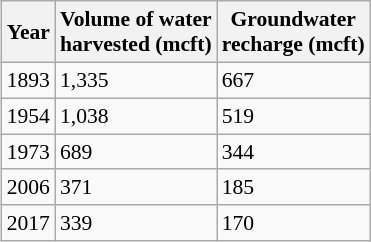<table class="wikitable" style="font-size: 90%" align=right>
<tr>
<th>Year</th>
<th>Volume of water<br>harvested (mcft)</th>
<th>Groundwater<br>recharge (mcft)</th>
</tr>
<tr>
<td>1893</td>
<td>1,335</td>
<td>667</td>
</tr>
<tr>
<td>1954</td>
<td>1,038</td>
<td>519</td>
</tr>
<tr>
<td>1973</td>
<td>689</td>
<td>344</td>
</tr>
<tr>
<td>2006</td>
<td>371</td>
<td>185</td>
</tr>
<tr>
<td>2017</td>
<td>339</td>
<td>170</td>
</tr>
</table>
